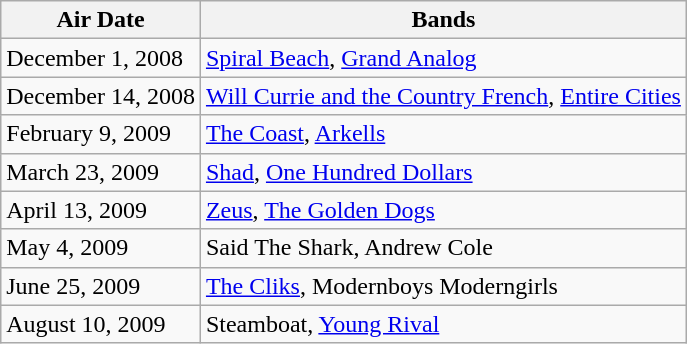<table class="wikitable">
<tr>
<th>Air Date</th>
<th>Bands</th>
</tr>
<tr>
<td>December 1, 2008</td>
<td><a href='#'>Spiral Beach</a>, <a href='#'>Grand Analog</a></td>
</tr>
<tr>
<td>December 14, 2008</td>
<td><a href='#'>Will Currie and the Country French</a>, <a href='#'>Entire Cities</a></td>
</tr>
<tr>
<td>February 9, 2009</td>
<td><a href='#'>The Coast</a>, <a href='#'>Arkells</a></td>
</tr>
<tr>
<td>March 23, 2009</td>
<td><a href='#'>Shad</a>, <a href='#'>One Hundred Dollars</a></td>
</tr>
<tr>
<td>April 13, 2009</td>
<td><a href='#'>Zeus</a>, <a href='#'>The Golden Dogs</a></td>
</tr>
<tr>
<td>May 4, 2009</td>
<td>Said The Shark, Andrew Cole</td>
</tr>
<tr>
<td>June 25, 2009</td>
<td><a href='#'>The Cliks</a>, Modernboys Moderngirls</td>
</tr>
<tr>
<td>August 10, 2009</td>
<td>Steamboat, <a href='#'>Young Rival</a></td>
</tr>
</table>
